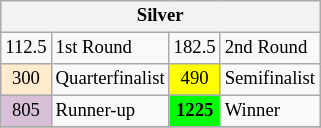<table class="wikitable" style="font-size:78%;">
<tr>
<th colspan=4 style="background:#f2f2f2;">Silver</th>
</tr>
<tr>
<td align="center">112.5</td>
<td>1st Round</td>
<td align="center">182.5</td>
<td>2nd Round</td>
</tr>
<tr>
<td align="center" style="background:#ffebcd;">300</td>
<td>Quarterfinalist</td>
<td align="center" style="background:#ffff00;">490</td>
<td>Semifinalist</td>
</tr>
<tr>
<td align="center" style="background:#D8BFD8;">805</td>
<td>Runner-up</td>
<td align="center" style="background:#00ff00;font-weight:bold;">1225</td>
<td>Winner</td>
</tr>
<tr>
</tr>
</table>
